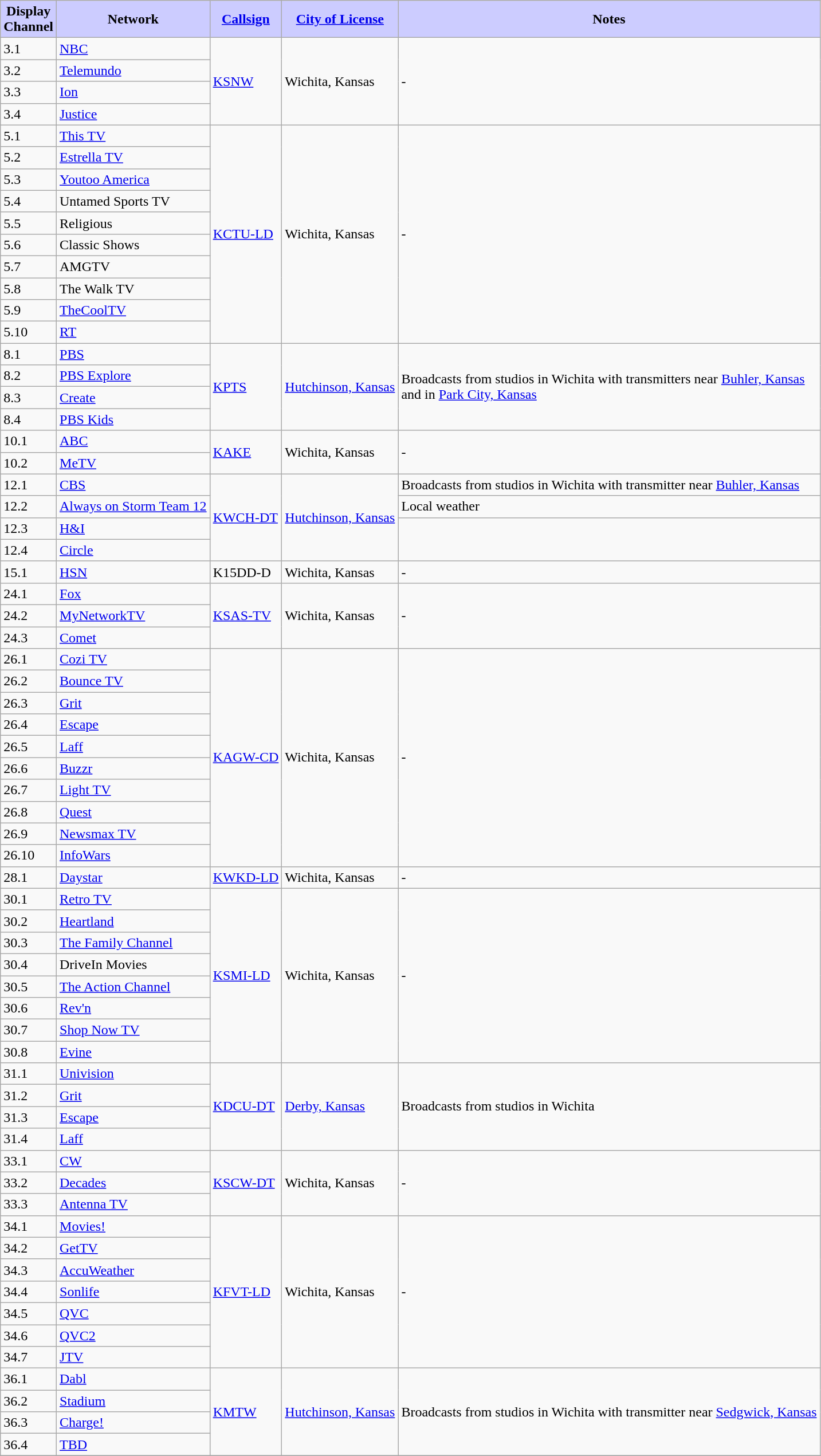<table class="wikitable" border="1">
<tr>
<th style="background:#ccccff;"><strong>Display<br>Channel</strong></th>
<th style="background:#ccccff;"><strong>Network</strong></th>
<th style="background:#ccccff;"><strong><a href='#'>Callsign</a></strong></th>
<th style="background:#ccccff;"><strong><a href='#'>City of License</a></strong></th>
<th style="background:#ccccff;"><strong>Notes</strong></th>
</tr>
<tr>
<td rowspan=1>3.1</td>
<td rowspan=1><a href='#'>NBC</a></td>
<td rowspan=4><a href='#'>KSNW</a></td>
<td rowspan=4>Wichita, Kansas</td>
<td rowspan=4>-</td>
</tr>
<tr>
<td>3.2</td>
<td><a href='#'>Telemundo</a></td>
</tr>
<tr>
<td>3.3</td>
<td><a href='#'>Ion</a></td>
</tr>
<tr>
<td>3.4</td>
<td><a href='#'>Justice</a></td>
</tr>
<tr>
<td rowspan=1>5.1</td>
<td rowspan=1><a href='#'>This TV</a></td>
<td rowspan=10><a href='#'>KCTU-LD</a></td>
<td rowspan=10>Wichita, Kansas</td>
<td rowspan=10>-</td>
</tr>
<tr>
<td>5.2</td>
<td><a href='#'>Estrella TV</a></td>
</tr>
<tr>
<td>5.3</td>
<td><a href='#'>Youtoo America</a></td>
</tr>
<tr>
<td>5.4</td>
<td>Untamed Sports TV</td>
</tr>
<tr>
<td>5.5</td>
<td>Religious</td>
</tr>
<tr>
<td>5.6</td>
<td>Classic Shows</td>
</tr>
<tr>
<td>5.7</td>
<td>AMGTV</td>
</tr>
<tr>
<td>5.8</td>
<td>The Walk TV</td>
</tr>
<tr>
<td>5.9</td>
<td><a href='#'>TheCoolTV</a></td>
</tr>
<tr>
<td>5.10</td>
<td><a href='#'>RT</a></td>
</tr>
<tr>
<td rowspan=1>8.1</td>
<td rowspan=1><a href='#'>PBS</a></td>
<td rowspan="4"><a href='#'>KPTS</a></td>
<td rowspan="4"><a href='#'>Hutchinson, Kansas</a></td>
<td rowspan="4">Broadcasts from studios in Wichita with transmitters near <a href='#'>Buhler, Kansas</a><br>and in <a href='#'>Park City, Kansas</a></td>
</tr>
<tr>
<td>8.2</td>
<td><a href='#'>PBS Explore</a></td>
</tr>
<tr>
<td>8.3</td>
<td><a href='#'>Create</a></td>
</tr>
<tr>
<td>8.4</td>
<td><a href='#'>PBS Kids</a></td>
</tr>
<tr>
<td rowspan=1>10.1</td>
<td rowspan=1><a href='#'>ABC</a></td>
<td rowspan=2><a href='#'>KAKE</a></td>
<td rowspan=2>Wichita, Kansas</td>
<td rowspan=2>-</td>
</tr>
<tr>
<td>10.2</td>
<td><a href='#'>MeTV</a></td>
</tr>
<tr>
<td rowspan=1>12.1</td>
<td rowspan=1><a href='#'>CBS</a></td>
<td rowspan="4"><a href='#'>KWCH-DT</a></td>
<td rowspan="4"><a href='#'>Hutchinson, Kansas</a></td>
<td rowspan=1>Broadcasts from studios in Wichita with transmitter near <a href='#'>Buhler, Kansas</a></td>
</tr>
<tr>
<td>12.2</td>
<td rowspan-1><a href='#'>Always on Storm Team 12</a></td>
<td>Local weather</td>
</tr>
<tr>
<td>12.3</td>
<td><a href='#'>H&I</a></td>
<td rowspan="2"></td>
</tr>
<tr>
<td>12.4</td>
<td><a href='#'>Circle</a></td>
</tr>
<tr>
<td>15.1</td>
<td><a href='#'>HSN</a></td>
<td>K15DD-D</td>
<td>Wichita, Kansas</td>
<td>-</td>
</tr>
<tr>
<td rowspan=1>24.1</td>
<td rowspan=1><a href='#'>Fox</a></td>
<td rowspan=3><a href='#'>KSAS-TV</a></td>
<td rowspan=3>Wichita, Kansas</td>
<td rowspan=3>-</td>
</tr>
<tr>
<td>24.2</td>
<td><a href='#'>MyNetworkTV</a></td>
</tr>
<tr>
<td>24.3</td>
<td><a href='#'>Comet</a></td>
</tr>
<tr>
<td rowspan=1>26.1</td>
<td rowspan=1><a href='#'>Cozi TV</a></td>
<td rowspan=10><a href='#'>KAGW-CD</a></td>
<td rowspan=10>Wichita, Kansas</td>
<td rowspan=10>-</td>
</tr>
<tr>
<td>26.2</td>
<td><a href='#'>Bounce TV</a></td>
</tr>
<tr>
<td>26.3</td>
<td><a href='#'>Grit</a></td>
</tr>
<tr>
<td>26.4</td>
<td><a href='#'>Escape</a></td>
</tr>
<tr>
<td>26.5</td>
<td><a href='#'>Laff</a></td>
</tr>
<tr>
<td>26.6</td>
<td><a href='#'>Buzzr</a></td>
</tr>
<tr>
<td>26.7</td>
<td><a href='#'>Light TV</a></td>
</tr>
<tr>
<td>26.8</td>
<td><a href='#'>Quest</a></td>
</tr>
<tr>
<td>26.9</td>
<td><a href='#'>Newsmax TV</a></td>
</tr>
<tr>
<td>26.10</td>
<td><a href='#'>InfoWars</a></td>
</tr>
<tr>
<td>28.1</td>
<td><a href='#'>Daystar</a></td>
<td><a href='#'>KWKD-LD</a></td>
<td>Wichita, Kansas</td>
<td>-</td>
</tr>
<tr>
<td rowspan=1>30.1</td>
<td rowspan=1><a href='#'>Retro TV</a></td>
<td rowspan=8><a href='#'>KSMI-LD</a></td>
<td rowspan=8>Wichita, Kansas</td>
<td rowspan=8>-</td>
</tr>
<tr>
<td>30.2</td>
<td><a href='#'>Heartland</a></td>
</tr>
<tr>
<td>30.3</td>
<td><a href='#'>The Family Channel</a></td>
</tr>
<tr>
<td>30.4</td>
<td>DriveIn Movies</td>
</tr>
<tr>
<td>30.5</td>
<td><a href='#'>The Action Channel</a></td>
</tr>
<tr>
<td>30.6</td>
<td><a href='#'>Rev'n</a></td>
</tr>
<tr>
<td>30.7</td>
<td><a href='#'>Shop Now TV</a></td>
</tr>
<tr>
<td>30.8</td>
<td><a href='#'>Evine</a></td>
</tr>
<tr>
<td rowspan=1>31.1</td>
<td rowspan=1><a href='#'>Univision</a></td>
<td rowspan=4><a href='#'>KDCU-DT</a></td>
<td rowspan=4><a href='#'>Derby, Kansas</a></td>
<td rowspan=4>Broadcasts from studios in Wichita</td>
</tr>
<tr>
<td>31.2</td>
<td><a href='#'>Grit</a></td>
</tr>
<tr>
<td>31.3</td>
<td><a href='#'>Escape</a></td>
</tr>
<tr>
<td>31.4</td>
<td><a href='#'>Laff</a></td>
</tr>
<tr>
<td rowspan=1>33.1</td>
<td rowspan=1><a href='#'>CW</a></td>
<td rowspan=3><a href='#'>KSCW-DT</a></td>
<td rowspan=3>Wichita, Kansas</td>
<td rowspan=3>-</td>
</tr>
<tr>
<td>33.2</td>
<td><a href='#'>Decades</a></td>
</tr>
<tr>
<td>33.3</td>
<td><a href='#'>Antenna TV</a></td>
</tr>
<tr>
<td rowspan=1>34.1</td>
<td rowspan=1><a href='#'>Movies!</a></td>
<td rowspan=7><a href='#'>KFVT-LD</a></td>
<td rowspan=7>Wichita, Kansas</td>
<td rowspan=7>-</td>
</tr>
<tr>
<td>34.2</td>
<td><a href='#'>GetTV</a></td>
</tr>
<tr>
<td>34.3</td>
<td><a href='#'>AccuWeather</a></td>
</tr>
<tr>
<td>34.4</td>
<td><a href='#'>Sonlife</a></td>
</tr>
<tr>
<td>34.5</td>
<td><a href='#'>QVC</a></td>
</tr>
<tr>
<td>34.6</td>
<td><a href='#'>QVC2</a></td>
</tr>
<tr>
<td>34.7</td>
<td><a href='#'>JTV</a></td>
</tr>
<tr>
<td rowspan=1>36.1</td>
<td rowspan=1><a href='#'>Dabl</a></td>
<td rowspan=4><a href='#'>KMTW</a></td>
<td rowspan=4><a href='#'>Hutchinson, Kansas</a></td>
<td rowspan=4>Broadcasts from studios in Wichita with transmitter near <a href='#'>Sedgwick, Kansas</a></td>
</tr>
<tr>
<td>36.2</td>
<td><a href='#'>Stadium</a></td>
</tr>
<tr>
<td>36.3</td>
<td><a href='#'>Charge!</a></td>
</tr>
<tr>
<td>36.4</td>
<td><a href='#'>TBD</a></td>
</tr>
<tr>
</tr>
</table>
